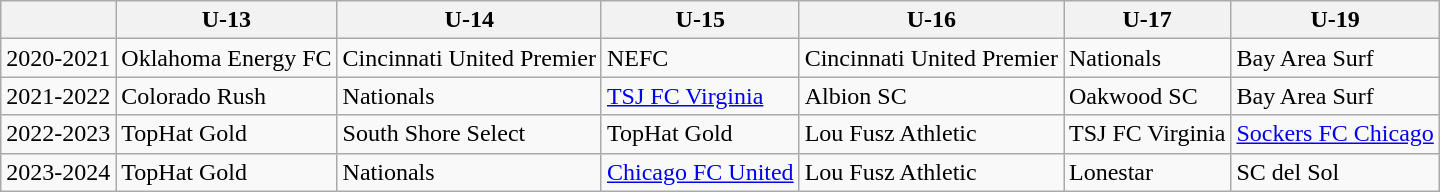<table class="wikitable">
<tr>
<th></th>
<th>U-13</th>
<th>U-14</th>
<th>U-15</th>
<th>U-16</th>
<th>U-17</th>
<th>U-19</th>
</tr>
<tr>
<td>2020-2021</td>
<td>Oklahoma Energy FC</td>
<td>Cincinnati United Premier</td>
<td>NEFC</td>
<td>Cincinnati United Premier</td>
<td>Nationals</td>
<td>Bay Area Surf</td>
</tr>
<tr>
<td>2021-2022</td>
<td>Colorado Rush</td>
<td>Nationals</td>
<td><a href='#'>TSJ FC Virginia</a></td>
<td>Albion SC</td>
<td>Oakwood SC</td>
<td>Bay Area Surf</td>
</tr>
<tr>
<td>2022-2023</td>
<td>TopHat Gold</td>
<td>South Shore Select</td>
<td>TopHat Gold</td>
<td>Lou Fusz Athletic</td>
<td>TSJ FC Virginia</td>
<td><a href='#'>Sockers FC Chicago</a></td>
</tr>
<tr>
<td>2023-2024</td>
<td>TopHat Gold</td>
<td>Nationals</td>
<td><a href='#'>Chicago FC United</a></td>
<td>Lou Fusz Athletic</td>
<td>Lonestar</td>
<td>SC del Sol</td>
</tr>
</table>
